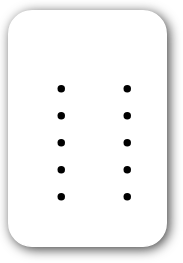<table style=" border-radius:1em; box-shadow: 0.1em 0.1em 0.5em rgba(0,0,0,0.75); background-color: white; border: 1px solid white; margin:10px 0px; padding: 5px;">
<tr style="vertical-align:top;">
<td><br><ul><li></li><li></li><li></li><li></li><li></li></ul></td>
<td valign="top"><br><ul><li></li><li></li><li></li><li></li><li></li></ul></td>
<td></td>
</tr>
</table>
